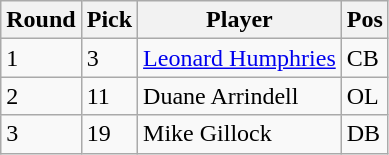<table class="wikitable">
<tr>
<th>Round</th>
<th>Pick</th>
<th>Player</th>
<th>Pos</th>
</tr>
<tr>
<td>1</td>
<td>3</td>
<td><a href='#'>Leonard Humphries</a></td>
<td>CB</td>
</tr>
<tr>
<td>2</td>
<td>11</td>
<td>Duane Arrindell</td>
<td>OL</td>
</tr>
<tr>
<td>3</td>
<td>19</td>
<td>Mike Gillock</td>
<td>DB</td>
</tr>
</table>
